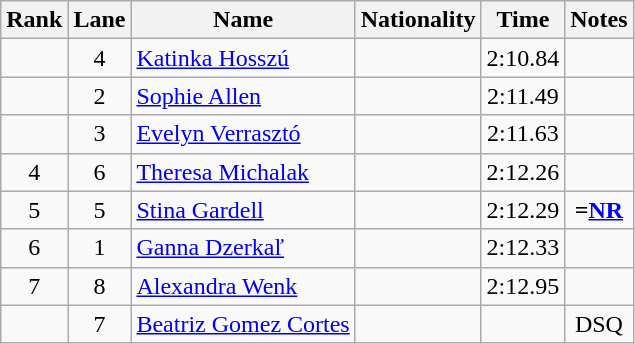<table class="wikitable sortable" style="text-align:center">
<tr>
<th>Rank</th>
<th>Lane</th>
<th>Name</th>
<th>Nationality</th>
<th>Time</th>
<th>Notes</th>
</tr>
<tr>
<td></td>
<td>4</td>
<td align=left><a href='#'>Katinka Hosszú</a></td>
<td align=left></td>
<td>2:10.84</td>
<td></td>
</tr>
<tr>
<td></td>
<td>2</td>
<td align=left><a href='#'>Sophie Allen</a></td>
<td align=left></td>
<td>2:11.49</td>
<td></td>
</tr>
<tr>
<td></td>
<td>3</td>
<td align=left><a href='#'>Evelyn Verrasztó</a></td>
<td align=left></td>
<td>2:11.63</td>
<td></td>
</tr>
<tr>
<td>4</td>
<td>6</td>
<td align=left><a href='#'>Theresa Michalak</a></td>
<td align=left></td>
<td>2:12.26</td>
<td></td>
</tr>
<tr>
<td>5</td>
<td>5</td>
<td align=left><a href='#'>Stina Gardell</a></td>
<td align=left></td>
<td>2:12.29</td>
<td><strong>=<a href='#'>NR</a></strong></td>
</tr>
<tr>
<td>6</td>
<td>1</td>
<td align=left><a href='#'>Ganna Dzerkaľ</a></td>
<td align=left></td>
<td>2:12.33</td>
<td></td>
</tr>
<tr>
<td>7</td>
<td>8</td>
<td align=left><a href='#'>Alexandra Wenk</a></td>
<td align=left></td>
<td>2:12.95</td>
<td></td>
</tr>
<tr>
<td></td>
<td>7</td>
<td align=left><a href='#'>Beatriz Gomez Cortes</a></td>
<td align=left></td>
<td></td>
<td>DSQ</td>
</tr>
</table>
